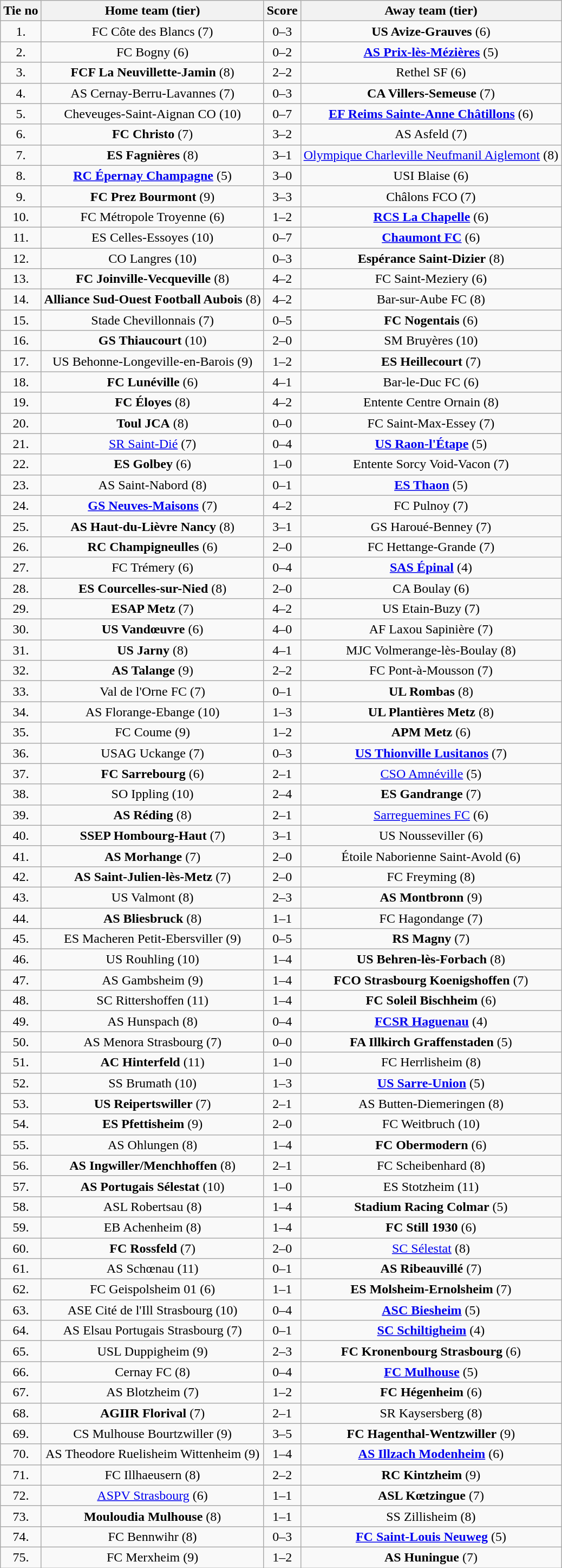<table class="wikitable" style="text-align: center">
<tr>
<th>Tie no</th>
<th>Home team (tier)</th>
<th>Score</th>
<th>Away team (tier)</th>
</tr>
<tr>
<td>1.</td>
<td>FC Côte des Blancs (7)</td>
<td>0–3</td>
<td><strong>US Avize-Grauves</strong> (6)</td>
</tr>
<tr>
<td>2.</td>
<td>FC Bogny (6)</td>
<td>0–2</td>
<td><strong><a href='#'>AS Prix-lès-Mézières</a></strong> (5)</td>
</tr>
<tr>
<td>3.</td>
<td><strong>FCF La Neuvillette-Jamin</strong> (8)</td>
<td>2–2 </td>
<td>Rethel SF (6)</td>
</tr>
<tr>
<td>4.</td>
<td>AS Cernay-Berru-Lavannes (7)</td>
<td>0–3</td>
<td><strong>CA Villers-Semeuse</strong> (7)</td>
</tr>
<tr>
<td>5.</td>
<td>Cheveuges-Saint-Aignan CO (10)</td>
<td>0–7</td>
<td><strong><a href='#'>EF Reims Sainte-Anne Châtillons</a></strong> (6)</td>
</tr>
<tr>
<td>6.</td>
<td><strong>FC Christo</strong> (7)</td>
<td>3–2</td>
<td>AS Asfeld (7)</td>
</tr>
<tr>
<td>7.</td>
<td><strong>ES Fagnières</strong> (8)</td>
<td>3–1</td>
<td><a href='#'>Olympique Charleville Neufmanil Aiglemont</a> (8)</td>
</tr>
<tr>
<td>8.</td>
<td><strong><a href='#'>RC Épernay Champagne</a></strong> (5)</td>
<td>3–0</td>
<td>USI Blaise (6)</td>
</tr>
<tr>
<td>9.</td>
<td><strong>FC Prez Bourmont</strong> (9)</td>
<td>3–3 </td>
<td>Châlons FCO (7)</td>
</tr>
<tr>
<td>10.</td>
<td>FC Métropole Troyenne (6)</td>
<td>1–2</td>
<td><strong><a href='#'>RCS La Chapelle</a></strong> (6)</td>
</tr>
<tr>
<td>11.</td>
<td>ES Celles-Essoyes (10)</td>
<td>0–7</td>
<td><strong><a href='#'>Chaumont FC</a></strong> (6)</td>
</tr>
<tr>
<td>12.</td>
<td>CO Langres (10)</td>
<td>0–3</td>
<td><strong>Espérance Saint-Dizier</strong> (8)</td>
</tr>
<tr>
<td>13.</td>
<td><strong>FC Joinville-Vecqueville</strong> (8)</td>
<td>4–2</td>
<td>FC Saint-Meziery (6)</td>
</tr>
<tr>
<td>14.</td>
<td><strong>Alliance Sud-Ouest Football Aubois</strong> (8)</td>
<td>4–2</td>
<td>Bar-sur-Aube FC (8)</td>
</tr>
<tr>
<td>15.</td>
<td>Stade Chevillonnais (7)</td>
<td>0–5</td>
<td><strong>FC Nogentais</strong> (6)</td>
</tr>
<tr>
<td>16.</td>
<td><strong>GS Thiaucourt</strong> (10)</td>
<td>2–0</td>
<td>SM Bruyères (10)</td>
</tr>
<tr>
<td>17.</td>
<td>US Behonne-Longeville-en-Barois (9)</td>
<td>1–2</td>
<td><strong>ES Heillecourt</strong> (7)</td>
</tr>
<tr>
<td>18.</td>
<td><strong>FC Lunéville</strong> (6)</td>
<td>4–1</td>
<td>Bar-le-Duc FC (6)</td>
</tr>
<tr>
<td>19.</td>
<td><strong>FC Éloyes</strong> (8)</td>
<td>4–2</td>
<td>Entente Centre Ornain (8)</td>
</tr>
<tr>
<td>20.</td>
<td><strong>Toul JCA</strong> (8)</td>
<td>0–0 </td>
<td>FC Saint-Max-Essey (7)</td>
</tr>
<tr>
<td>21.</td>
<td><a href='#'>SR Saint-Dié</a> (7)</td>
<td>0–4</td>
<td><strong><a href='#'>US Raon-l'Étape</a></strong> (5)</td>
</tr>
<tr>
<td>22.</td>
<td><strong>ES Golbey</strong> (6)</td>
<td>1–0</td>
<td>Entente Sorcy Void-Vacon (7)</td>
</tr>
<tr>
<td>23.</td>
<td>AS Saint-Nabord (8)</td>
<td>0–1</td>
<td><strong><a href='#'>ES Thaon</a></strong> (5)</td>
</tr>
<tr>
<td>24.</td>
<td><strong><a href='#'>GS Neuves-Maisons</a></strong> (7)</td>
<td>4–2</td>
<td>FC Pulnoy (7)</td>
</tr>
<tr>
<td>25.</td>
<td><strong>AS Haut-du-Lièvre Nancy</strong> (8)</td>
<td>3–1</td>
<td>GS Haroué-Benney (7)</td>
</tr>
<tr>
<td>26.</td>
<td><strong>RC Champigneulles</strong> (6)</td>
<td>2–0</td>
<td>FC Hettange-Grande (7)</td>
</tr>
<tr>
<td>27.</td>
<td>FC Trémery (6)</td>
<td>0–4</td>
<td><strong><a href='#'>SAS Épinal</a></strong> (4)</td>
</tr>
<tr>
<td>28.</td>
<td><strong>ES Courcelles-sur-Nied</strong> (8)</td>
<td>2–0</td>
<td>CA Boulay (6)</td>
</tr>
<tr>
<td>29.</td>
<td><strong>ESAP Metz</strong> (7)</td>
<td>4–2</td>
<td>US Etain-Buzy (7)</td>
</tr>
<tr>
<td>30.</td>
<td><strong>US Vandœuvre</strong> (6)</td>
<td>4–0</td>
<td>AF Laxou Sapinière (7)</td>
</tr>
<tr>
<td>31.</td>
<td><strong>US Jarny</strong> (8)</td>
<td>4–1</td>
<td>MJC Volmerange-lès-Boulay (8)</td>
</tr>
<tr>
<td>32.</td>
<td><strong>AS Talange</strong> (9)</td>
<td>2–2 </td>
<td>FC Pont-à-Mousson (7)</td>
</tr>
<tr>
<td>33.</td>
<td>Val de l'Orne FC (7)</td>
<td>0–1</td>
<td><strong>UL Rombas</strong> (8)</td>
</tr>
<tr>
<td>34.</td>
<td>AS Florange-Ebange (10)</td>
<td>1–3</td>
<td><strong>UL Plantières Metz</strong> (8)</td>
</tr>
<tr>
<td>35.</td>
<td>FC Coume (9)</td>
<td>1–2</td>
<td><strong>APM Metz</strong> (6)</td>
</tr>
<tr>
<td>36.</td>
<td>USAG Uckange (7)</td>
<td>0–3</td>
<td><strong><a href='#'>US Thionville Lusitanos</a></strong> (7)</td>
</tr>
<tr>
<td>37.</td>
<td><strong>FC Sarrebourg</strong> (6)</td>
<td>2–1</td>
<td><a href='#'>CSO Amnéville</a> (5)</td>
</tr>
<tr>
<td>38.</td>
<td>SO Ippling (10)</td>
<td>2–4</td>
<td><strong>ES Gandrange</strong> (7)</td>
</tr>
<tr>
<td>39.</td>
<td><strong>AS Réding</strong> (8)</td>
<td>2–1</td>
<td><a href='#'>Sarreguemines FC</a> (6)</td>
</tr>
<tr>
<td>40.</td>
<td><strong>SSEP Hombourg-Haut</strong> (7)</td>
<td>3–1</td>
<td>US Nousseviller (6)</td>
</tr>
<tr>
<td>41.</td>
<td><strong>AS Morhange</strong> (7)</td>
<td>2–0</td>
<td>Étoile Naborienne Saint-Avold (6)</td>
</tr>
<tr>
<td>42.</td>
<td><strong>AS Saint-Julien-lès-Metz</strong> (7)</td>
<td>2–0</td>
<td>FC Freyming (8)</td>
</tr>
<tr>
<td>43.</td>
<td>US Valmont (8)</td>
<td>2–3</td>
<td><strong>AS Montbronn</strong> (9)</td>
</tr>
<tr>
<td>44.</td>
<td><strong>AS Bliesbruck</strong> (8)</td>
<td>1–1 </td>
<td>FC Hagondange (7)</td>
</tr>
<tr>
<td>45.</td>
<td>ES Macheren Petit-Ebersviller (9)</td>
<td>0–5</td>
<td><strong>RS Magny</strong> (7)</td>
</tr>
<tr>
<td>46.</td>
<td>US Rouhling (10)</td>
<td>1–4</td>
<td><strong>US Behren-lès-Forbach</strong> (8)</td>
</tr>
<tr>
<td>47.</td>
<td>AS Gambsheim (9)</td>
<td>1–4</td>
<td><strong>FCO Strasbourg Koenigshoffen</strong> (7)</td>
</tr>
<tr>
<td>48.</td>
<td>SC Rittershoffen (11)</td>
<td>1–4</td>
<td><strong>FC Soleil Bischheim</strong> (6)</td>
</tr>
<tr>
<td>49.</td>
<td>AS Hunspach (8)</td>
<td>0–4</td>
<td><strong><a href='#'>FCSR Haguenau</a></strong> (4)</td>
</tr>
<tr>
<td>50.</td>
<td>AS Menora Strasbourg (7)</td>
<td>0–0 </td>
<td><strong>FA Illkirch Graffenstaden</strong> (5)</td>
</tr>
<tr>
<td>51.</td>
<td><strong>AC Hinterfeld</strong> (11)</td>
<td>1–0</td>
<td>FC Herrlisheim (8)</td>
</tr>
<tr>
<td>52.</td>
<td>SS Brumath (10)</td>
<td>1–3</td>
<td><strong><a href='#'>US Sarre-Union</a></strong> (5)</td>
</tr>
<tr>
<td>53.</td>
<td><strong>US Reipertswiller</strong> (7)</td>
<td>2–1</td>
<td>AS Butten-Diemeringen (8)</td>
</tr>
<tr>
<td>54.</td>
<td><strong>ES Pfettisheim</strong> (9)</td>
<td>2–0</td>
<td>FC Weitbruch (10)</td>
</tr>
<tr>
<td>55.</td>
<td>AS Ohlungen (8)</td>
<td>1–4</td>
<td><strong>FC Obermodern</strong> (6)</td>
</tr>
<tr>
<td>56.</td>
<td><strong>AS Ingwiller/Menchhoffen</strong> (8)</td>
<td>2–1</td>
<td>FC Scheibenhard (8)</td>
</tr>
<tr>
<td>57.</td>
<td><strong>AS Portugais Sélestat</strong> (10)</td>
<td>1–0</td>
<td>ES Stotzheim (11)</td>
</tr>
<tr>
<td>58.</td>
<td>ASL Robertsau (8)</td>
<td>1–4</td>
<td><strong>Stadium Racing Colmar</strong> (5)</td>
</tr>
<tr>
<td>59.</td>
<td>EB Achenheim (8)</td>
<td>1–4</td>
<td><strong>FC Still 1930</strong> (6)</td>
</tr>
<tr>
<td>60.</td>
<td><strong>FC Rossfeld</strong> (7)</td>
<td>2–0</td>
<td><a href='#'>SC Sélestat</a> (8)</td>
</tr>
<tr>
<td>61.</td>
<td>AS Schœnau (11)</td>
<td>0–1</td>
<td><strong>AS Ribeauvillé</strong> (7)</td>
</tr>
<tr>
<td>62.</td>
<td>FC Geispolsheim 01 (6)</td>
<td>1–1 </td>
<td><strong>ES Molsheim-Ernolsheim</strong> (7)</td>
</tr>
<tr>
<td>63.</td>
<td>ASE Cité de l'Ill Strasbourg (10)</td>
<td>0–4</td>
<td><strong><a href='#'>ASC Biesheim</a></strong> (5)</td>
</tr>
<tr>
<td>64.</td>
<td>AS Elsau Portugais Strasbourg (7)</td>
<td>0–1</td>
<td><strong><a href='#'>SC Schiltigheim</a></strong> (4)</td>
</tr>
<tr>
<td>65.</td>
<td>USL Duppigheim (9)</td>
<td>2–3</td>
<td><strong>FC Kronenbourg Strasbourg</strong> (6)</td>
</tr>
<tr>
<td>66.</td>
<td>Cernay FC (8)</td>
<td>0–4</td>
<td><strong><a href='#'>FC Mulhouse</a></strong> (5)</td>
</tr>
<tr>
<td>67.</td>
<td>AS Blotzheim (7)</td>
<td>1–2</td>
<td><strong>FC Hégenheim</strong> (6)</td>
</tr>
<tr>
<td>68.</td>
<td><strong>AGIIR Florival</strong> (7)</td>
<td>2–1</td>
<td>SR Kaysersberg (8)</td>
</tr>
<tr>
<td>69.</td>
<td>CS Mulhouse Bourtzwiller (9)</td>
<td>3–5</td>
<td><strong>FC Hagenthal-Wentzwiller</strong> (9)</td>
</tr>
<tr>
<td>70.</td>
<td>AS Theodore Ruelisheim Wittenheim (9)</td>
<td>1–4</td>
<td><strong><a href='#'>AS Illzach Modenheim</a></strong> (6)</td>
</tr>
<tr>
<td>71.</td>
<td>FC Illhaeusern (8)</td>
<td>2–2 </td>
<td><strong>RC Kintzheim</strong> (9)</td>
</tr>
<tr>
<td>72.</td>
<td><a href='#'>ASPV Strasbourg</a> (6)</td>
<td>1–1 </td>
<td><strong>ASL Kœtzingue</strong> (7)</td>
</tr>
<tr>
<td>73.</td>
<td><strong>Mouloudia Mulhouse</strong> (8)</td>
<td>1–1 </td>
<td>SS Zillisheim (8)</td>
</tr>
<tr>
<td>74.</td>
<td>FC Bennwihr (8)</td>
<td>0–3</td>
<td><strong><a href='#'>FC Saint-Louis Neuweg</a></strong> (5)</td>
</tr>
<tr>
<td>75.</td>
<td>FC Merxheim (9)</td>
<td>1–2</td>
<td><strong>AS Huningue</strong> (7)</td>
</tr>
</table>
